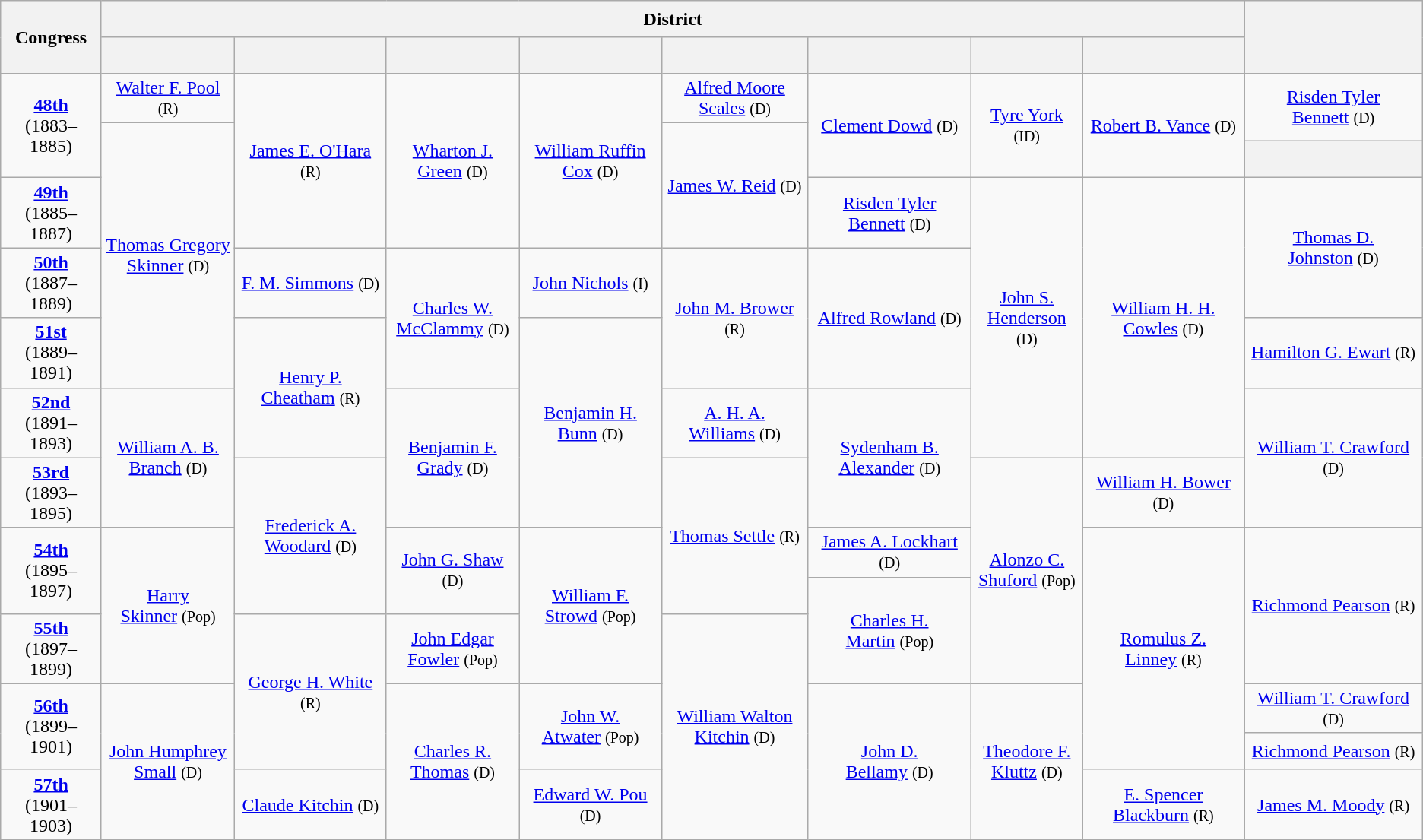<table class=wikitable style="text-align:center">
<tr style="height:2em">
<th rowspan=2>Congress</th>
<th colspan=8>District</th>
<th rowspan=2></th>
</tr>
<tr style="height:2em">
<th></th>
<th></th>
<th></th>
<th></th>
<th></th>
<th></th>
<th></th>
<th></th>
</tr>
<tr style="height:2em">
<td rowspan="3"><strong><a href='#'>48th</a></strong><br>(1883–1885)</td>
<td><a href='#'>Walter F. Pool</a> <small>(R)</small></td>
<td rowspan=4 ><a href='#'>James E. O'Hara</a> <small>(R)</small></td>
<td rowspan=4 ><a href='#'>Wharton J.<br>Green</a> <small>(D)</small></td>
<td rowspan=4 ><a href='#'>William Ruffin<br>Cox</a> <small>(D)</small></td>
<td><a href='#'>Alfred Moore<br>Scales</a> <small>(D)</small></td>
<td rowspan=3 ><a href='#'>Clement Dowd</a> <small>(D)</small></td>
<td rowspan=3 ><a href='#'>Tyre York</a> <small>(ID)</small></td>
<td rowspan=3 ><a href='#'>Robert B. Vance</a> <small>(D)</small></td>
<td rowspan=2 ><a href='#'>Risden Tyler<br>Bennett</a> <small>(D)</small></td>
</tr>
<tr style="height:1em">
<td rowspan=5 ><a href='#'>Thomas Gregory<br>Skinner</a> <small>(D)</small></td>
<td rowspan=3 ><a href='#'>James W. Reid</a> <small>(D)</small></td>
</tr>
<tr style="height:2em">
<th></th>
</tr>
<tr style="height:2em">
<td><strong><a href='#'>49th</a></strong><br>(1885–1887)</td>
<td><a href='#'>Risden Tyler<br>Bennett</a> <small>(D)</small></td>
<td rowspan=4 ><a href='#'>John S.<br>Henderson</a> <small>(D)</small></td>
<td rowspan=4 ><a href='#'>William H. H.<br>Cowles</a> <small>(D)</small></td>
<td rowspan=2 ><a href='#'>Thomas D.<br>Johnston</a> <small>(D)</small></td>
</tr>
<tr style="height:2em">
<td><strong><a href='#'>50th</a></strong><br>(1887–1889)</td>
<td><a href='#'>F. M. Simmons</a> <small>(D)</small></td>
<td rowspan=2 ><a href='#'>Charles W.<br>McClammy</a> <small>(D)</small></td>
<td><a href='#'>John Nichols</a> <small>(I)</small></td>
<td rowspan=2 ><a href='#'>John M. Brower</a> <small>(R)</small></td>
<td rowspan=2 ><a href='#'>Alfred Rowland</a> <small>(D)</small></td>
</tr>
<tr style="height:2em">
<td><strong><a href='#'>51st</a></strong><br>(1889–1891)</td>
<td rowspan=2 ><a href='#'>Henry P.<br>Cheatham</a> <small>(R)</small></td>
<td rowspan=3 ><a href='#'>Benjamin H.<br>Bunn</a> <small>(D)</small></td>
<td><a href='#'>Hamilton G. Ewart</a> <small>(R)</small></td>
</tr>
<tr style="height:2em">
<td><strong><a href='#'>52nd</a></strong><br>(1891–1893)</td>
<td rowspan=2 ><a href='#'>William A. B.<br>Branch</a> <small>(D)</small></td>
<td rowspan=2 ><a href='#'>Benjamin F.<br>Grady</a> <small>(D)</small></td>
<td><a href='#'>A. H. A.<br>Williams</a> <small>(D)</small></td>
<td rowspan=2 ><a href='#'>Sydenham B.<br>Alexander</a> <small>(D)</small></td>
<td rowspan=2 ><a href='#'>William T. Crawford</a> <small>(D)</small></td>
</tr>
<tr style="height:2em">
<td><strong><a href='#'>53rd</a></strong><br>(1893–1895)</td>
<td rowspan=3 ><a href='#'>Frederick A.<br>Woodard</a> <small>(D)</small></td>
<td rowspan=3 ><a href='#'>Thomas Settle</a> <small>(R)</small></td>
<td rowspan=4 ><a href='#'>Alonzo C.<br>Shuford</a> <small>(Pop)</small></td>
<td><a href='#'>William H. Bower</a> <small>(D)</small></td>
</tr>
<tr style="height:2em">
<td rowspan=2><strong><a href='#'>54th</a></strong><br>(1895–1897)</td>
<td rowspan=3 ><a href='#'>Harry<br>Skinner</a> <small>(Pop)</small></td>
<td rowspan=2 ><a href='#'>John G. Shaw</a> <small>(D)</small></td>
<td rowspan=3 ><a href='#'>William F.<br>Strowd</a> <small>(Pop)</small></td>
<td><a href='#'>James A. Lockhart</a> <small>(D)</small></td>
<td rowspan=5 ><a href='#'>Romulus Z.<br>Linney</a> <small>(R)</small></td>
<td rowspan=3 ><a href='#'>Richmond Pearson</a> <small>(R)</small></td>
</tr>
<tr style="height:2em">
<td rowspan=2 ><a href='#'>Charles H.<br>Martin</a> <small>(Pop)</small></td>
</tr>
<tr style="height:2em">
<td><strong><a href='#'>55th</a></strong><br>(1897–1899)</td>
<td rowspan=3 ><a href='#'>George H. White</a> <small>(R)</small></td>
<td><a href='#'>John Edgar<br>Fowler</a> <small>(Pop)</small></td>
<td rowspan=4 ><a href='#'>William Walton<br>Kitchin</a> <small>(D)</small></td>
</tr>
<tr style="height:2em">
<td rowspan=2><strong><a href='#'>56th</a></strong><br>(1899–1901)</td>
<td rowspan=3 ><a href='#'>John Humphrey<br>Small</a> <small>(D)</small></td>
<td rowspan=3 ><a href='#'>Charles R.<br>Thomas</a> <small>(D)</small></td>
<td rowspan=2 ><a href='#'>John W.<br>Atwater</a> <small>(Pop)</small></td>
<td rowspan=3 ><a href='#'>John D.<br>Bellamy</a> <small>(D)</small></td>
<td rowspan=3 ><a href='#'>Theodore F.<br>Kluttz</a> <small>(D)</small></td>
<td><a href='#'>William T. Crawford</a> <small>(D)</small></td>
</tr>
<tr style="height:2em">
<td><a href='#'>Richmond Pearson</a> <small>(R)</small></td>
</tr>
<tr style="height:2em">
<td><strong><a href='#'>57th</a></strong><br>(1901–1903)</td>
<td><a href='#'>Claude Kitchin</a> <small>(D)</small></td>
<td><a href='#'>Edward W. Pou</a> <small>(D)</small></td>
<td><a href='#'>E. Spencer<br>Blackburn</a> <small>(R)</small></td>
<td><a href='#'>James M. Moody</a> <small>(R)</small></td>
</tr>
</table>
